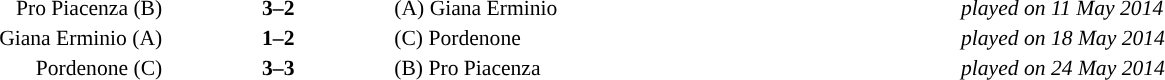<table width="100%" cellspacing="1">
<tr>
<th width="30%"></th>
<th width="12%"></th>
<th width="30%"></th>
<th width="30%'"></th>
<th></th>
</tr>
<tr style="font-size:90%;">
<td align="right">Pro Piacenza (B)</td>
<td align="center"><strong>3–2</strong></td>
<td align="left">(A) Giana Erminio</td>
<td align="left"><em>played on 11 May 2014</em></td>
</tr>
<tr style="font-size:90%;">
<td align="right">Giana Erminio (A)</td>
<td align="center"><strong>1–2</strong></td>
<td align="left">(C) Pordenone</td>
<td align="left"><em>played on 18 May 2014</em></td>
</tr>
<tr style="font-size:90%;">
<td align="right">Pordenone (C)</td>
<td align="center"><strong>3–3</strong></td>
<td align="left">(B) Pro Piacenza</td>
<td align="left"><em>played on 24 May 2014</em></td>
</tr>
</table>
